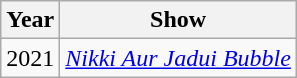<table class="wikitable">
<tr>
<th>Year</th>
<th>Show</th>
</tr>
<tr>
<td>2021</td>
<td><em><a href='#'>Nikki Aur Jadui Bubble</a></em></td>
</tr>
</table>
